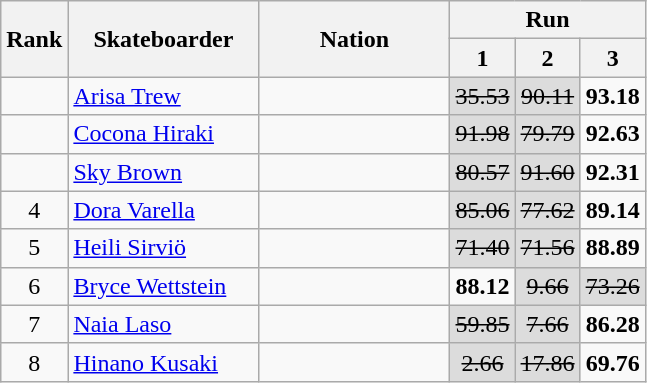<table class="wikitable sortable" style="text-align:center">
<tr>
<th rowspan="2" width="30">Rank</th>
<th rowspan="2" width="120">Skateboarder</th>
<th rowspan="2" width="120">Nation</th>
<th colspan="3">Run</th>
</tr>
<tr>
<th width="20">1</th>
<th width="20">2</th>
<th width="20">3</th>
</tr>
<tr>
<td></td>
<td align="left"><a href='#'>Arisa Trew</a></td>
<td align="left"></td>
<td bgcolor="gainsboro"><s>35.53</s></td>
<td bgcolor="gainsboro"><s>90.11</s></td>
<td><strong>93.18</strong></td>
</tr>
<tr>
<td></td>
<td align="left"><a href='#'>Cocona Hiraki</a></td>
<td align="left"></td>
<td bgcolor="gainsboro"><s>91.98</s></td>
<td bgcolor="gainsboro"><s>79.79</s></td>
<td><strong>92.63</strong></td>
</tr>
<tr>
<td></td>
<td align="left"><a href='#'>Sky Brown</a></td>
<td align="left"></td>
<td bgcolor="gainsboro"><s>80.57</s></td>
<td bgcolor="gainsboro"><s>91.60</s></td>
<td><strong>92.31</strong></td>
</tr>
<tr>
<td>4</td>
<td align="left"><a href='#'>Dora Varella</a></td>
<td align="left"></td>
<td bgcolor="gainsboro"><s>85.06</s></td>
<td bgcolor="gainsboro"><s>77.62</s></td>
<td><strong>89.14</strong></td>
</tr>
<tr>
<td>5</td>
<td align="left"><a href='#'>Heili Sirviö</a></td>
<td align="left"></td>
<td bgcolor="gainsboro"><s>71.40</s></td>
<td bgcolor="gainsboro"><s>71.56</s></td>
<td><strong>88.89</strong></td>
</tr>
<tr>
<td>6</td>
<td align="left"><a href='#'>Bryce Wettstein</a></td>
<td align="left"></td>
<td><strong>88.12</strong></td>
<td bgcolor="gainsboro"><s>9.66</s></td>
<td bgcolor="gainsboro"><s>73.26</s></td>
</tr>
<tr>
<td>7</td>
<td align="left"><a href='#'>Naia Laso</a></td>
<td align="left"></td>
<td bgcolor="gainsboro"><s>59.85</s></td>
<td bgcolor="gainsboro"><s>7.66</s></td>
<td><strong>86.28</strong></td>
</tr>
<tr>
<td>8</td>
<td align="left"><a href='#'>Hinano Kusaki</a></td>
<td align="left"></td>
<td bgcolor="gainsboro"><s>2.66</s></td>
<td bgcolor="gainsboro"><s>17.86</s></td>
<td><strong>69.76</strong></td>
</tr>
</table>
